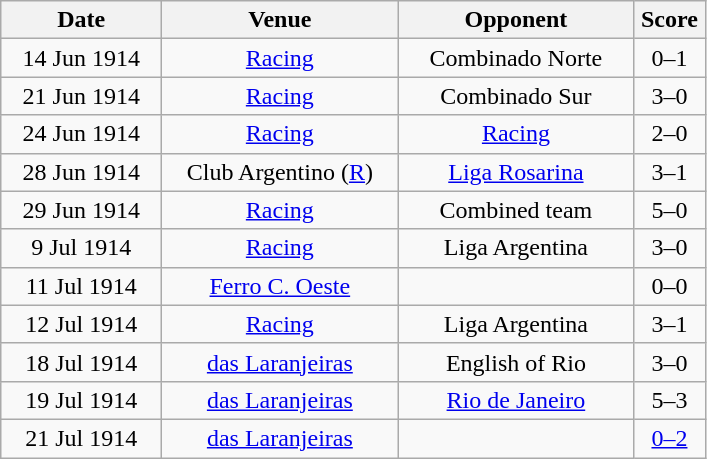<table class="wikitable sortable"  style="text-align:center" width="">
<tr>
<th width=100px>Date</th>
<th width=150px>Venue</th>
<th width=150px>Opponent</th>
<th width=40px>Score</th>
</tr>
<tr>
<td>14 Jun 1914</td>
<td><a href='#'>Racing</a></td>
<td>Combinado Norte</td>
<td>0–1</td>
</tr>
<tr>
<td>21 Jun 1914</td>
<td><a href='#'>Racing</a></td>
<td>Combinado Sur</td>
<td>3–0</td>
</tr>
<tr>
<td>24 Jun 1914</td>
<td><a href='#'>Racing</a></td>
<td><a href='#'>Racing</a></td>
<td>2–0</td>
</tr>
<tr>
<td>28 Jun 1914</td>
<td>Club Argentino (<a href='#'>R</a>)</td>
<td><a href='#'>Liga Rosarina</a></td>
<td>3–1</td>
</tr>
<tr>
<td>29 Jun 1914</td>
<td><a href='#'>Racing</a></td>
<td>Combined team</td>
<td>5–0</td>
</tr>
<tr>
<td>9 Jul 1914</td>
<td><a href='#'>Racing</a></td>
<td>Liga Argentina</td>
<td>3–0</td>
</tr>
<tr>
<td>11 Jul 1914</td>
<td><a href='#'>Ferro C. Oeste</a></td>
<td></td>
<td>0–0</td>
</tr>
<tr>
<td>12 Jul 1914</td>
<td><a href='#'>Racing</a></td>
<td>Liga Argentina</td>
<td>3–1</td>
</tr>
<tr>
<td>18 Jul 1914</td>
<td><a href='#'>das Laranjeiras</a></td>
<td>English of Rio</td>
<td>3–0</td>
</tr>
<tr>
<td>19 Jul 1914</td>
<td><a href='#'>das Laranjeiras</a></td>
<td><a href='#'>Rio de Janeiro</a></td>
<td>5–3</td>
</tr>
<tr>
<td>21 Jul 1914</td>
<td><a href='#'>das Laranjeiras</a></td>
<td></td>
<td><a href='#'>0–2</a></td>
</tr>
</table>
